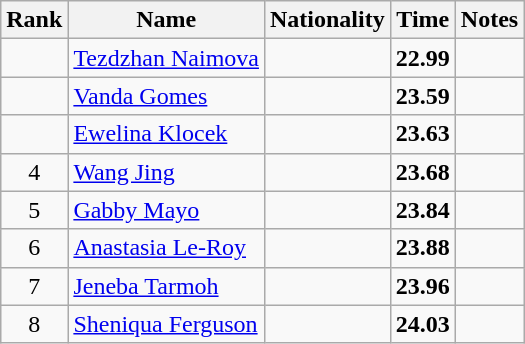<table class="wikitable sortable" style="text-align:center">
<tr>
<th>Rank</th>
<th>Name</th>
<th>Nationality</th>
<th>Time</th>
<th>Notes</th>
</tr>
<tr>
<td></td>
<td align=left><a href='#'>Tezdzhan Naimova</a></td>
<td align=left></td>
<td><strong>22.99</strong></td>
<td></td>
</tr>
<tr>
<td></td>
<td align=left><a href='#'>Vanda Gomes</a></td>
<td align=left></td>
<td><strong>23.59</strong></td>
<td></td>
</tr>
<tr>
<td></td>
<td align=left><a href='#'>Ewelina Klocek</a></td>
<td align=left></td>
<td><strong>23.63</strong></td>
<td></td>
</tr>
<tr>
<td>4</td>
<td align=left><a href='#'>Wang Jing</a></td>
<td align=left></td>
<td><strong>23.68</strong></td>
<td></td>
</tr>
<tr>
<td>5</td>
<td align=left><a href='#'>Gabby Mayo</a></td>
<td align=left></td>
<td><strong>23.84</strong></td>
<td></td>
</tr>
<tr>
<td>6</td>
<td align=left><a href='#'>Anastasia Le-Roy</a></td>
<td align=left></td>
<td><strong>23.88</strong></td>
<td></td>
</tr>
<tr>
<td>7</td>
<td align=left><a href='#'>Jeneba Tarmoh</a></td>
<td align=left></td>
<td><strong>23.96</strong></td>
<td></td>
</tr>
<tr>
<td>8</td>
<td align=left><a href='#'>Sheniqua Ferguson</a></td>
<td align=left></td>
<td><strong>24.03</strong></td>
<td></td>
</tr>
</table>
